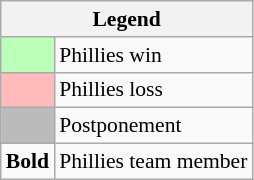<table class="wikitable" style="font-size:90%">
<tr>
<th colspan="2">Legend</th>
</tr>
<tr>
<td style="background:#bfb;"> </td>
<td>Phillies win</td>
</tr>
<tr>
<td style="background:#fbb;"> </td>
<td>Phillies loss</td>
</tr>
<tr>
<td style="background:#bbb;"> </td>
<td>Postponement</td>
</tr>
<tr>
<td><strong>Bold</strong></td>
<td>Phillies team member</td>
</tr>
</table>
